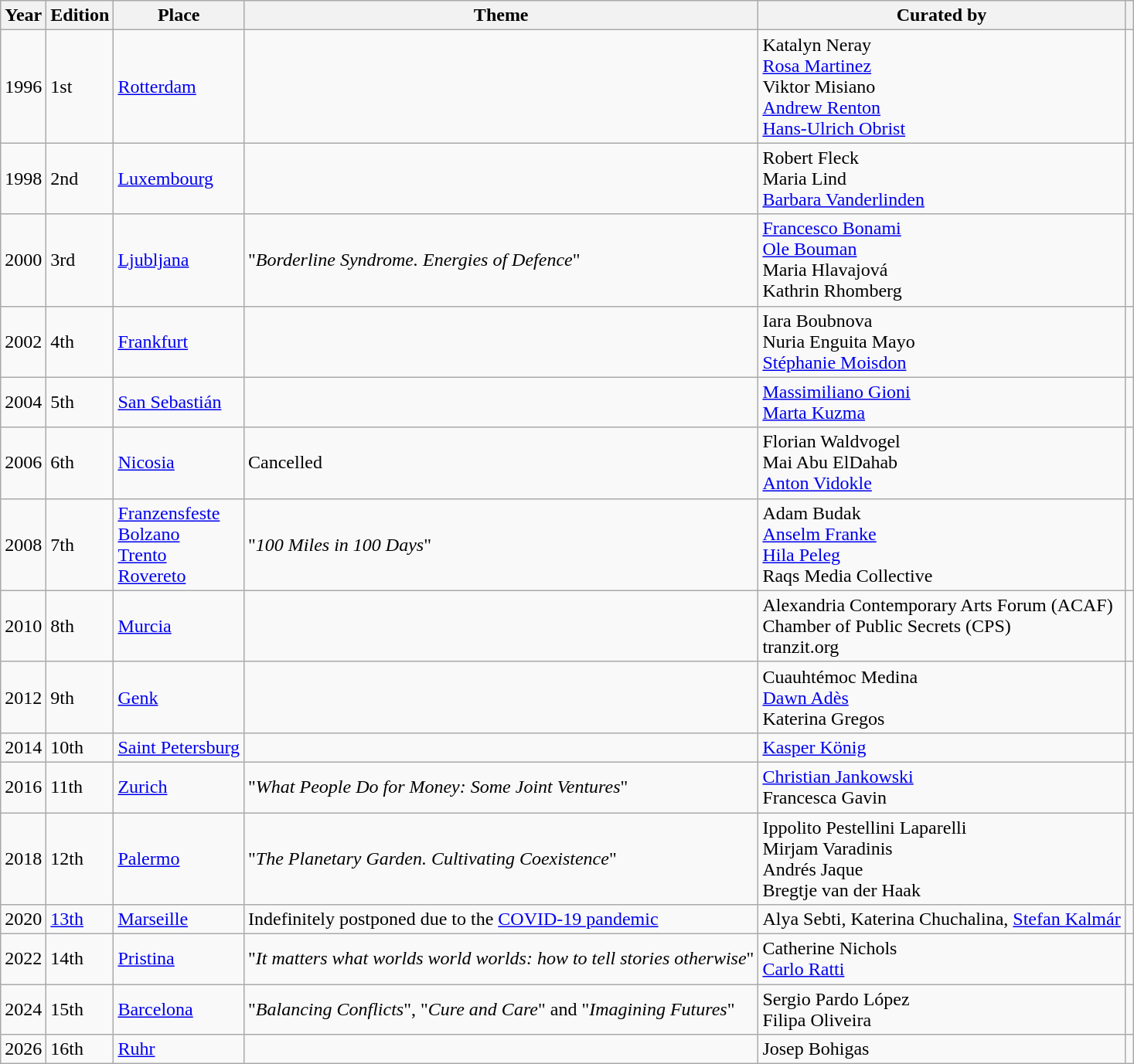<table class="wikitable">
<tr>
<th>Year</th>
<th>Edition</th>
<th>Place</th>
<th>Theme</th>
<th>Curated by</th>
<th></th>
</tr>
<tr>
<td>1996</td>
<td>1st</td>
<td><a href='#'>Rotterdam</a></td>
<td></td>
<td>Katalyn Neray<br><a href='#'>Rosa Martinez</a><br>Viktor Misiano<br><a href='#'>Andrew Renton</a><br><a href='#'>Hans-Ulrich Obrist</a></td>
<td></td>
</tr>
<tr>
<td>1998</td>
<td>2nd</td>
<td><a href='#'>Luxembourg</a></td>
<td></td>
<td>Robert Fleck<br>Maria Lind<br><a href='#'>Barbara Vanderlinden</a></td>
<td></td>
</tr>
<tr>
<td>2000</td>
<td>3rd</td>
<td><a href='#'>Ljubljana</a></td>
<td>"<em>Borderline Syndrome. Energies of Defence</em>"</td>
<td><a href='#'>Francesco Bonami</a><br><a href='#'>Ole Bouman</a><br>Maria Hlavajová<br>Kathrin Rhomberg</td>
<td></td>
</tr>
<tr>
<td>2002</td>
<td>4th</td>
<td><a href='#'>Frankfurt</a></td>
<td></td>
<td>Iara Boubnova<br>Nuria Enguita Mayo<br><a href='#'>Stéphanie Moisdon</a></td>
<td></td>
</tr>
<tr>
<td>2004</td>
<td>5th</td>
<td><a href='#'>San Sebastián</a></td>
<td></td>
<td><a href='#'>Massimiliano Gioni</a><br><a href='#'>Marta Kuzma</a></td>
<td></td>
</tr>
<tr>
<td>2006</td>
<td>6th</td>
<td><a href='#'>Nicosia</a></td>
<td>Cancelled</td>
<td>Florian Waldvogel<br>Mai Abu ElDahab<br><a href='#'>Anton Vidokle</a></td>
<td></td>
</tr>
<tr>
<td>2008</td>
<td>7th</td>
<td><a href='#'>Franzensfeste</a><br><a href='#'>Bolzano</a><br><a href='#'>Trento</a><br><a href='#'>Rovereto</a></td>
<td>"<em>100 Miles in 100 Days</em>"</td>
<td>Adam Budak<br><a href='#'>Anselm Franke</a><br><a href='#'>Hila Peleg</a><br>Raqs Media Collective</td>
<td></td>
</tr>
<tr>
<td>2010</td>
<td>8th</td>
<td><a href='#'>Murcia</a></td>
<td></td>
<td>Alexandria Contemporary Arts Forum (ACAF)<br>Chamber of Public Secrets (CPS)<br>tranzit.org</td>
<td> </td>
</tr>
<tr>
<td>2012</td>
<td>9th</td>
<td><a href='#'>Genk</a></td>
<td></td>
<td>Cuauhtémoc Medina<br><a href='#'>Dawn Adès</a><br>Katerina Gregos</td>
<td></td>
</tr>
<tr>
<td>2014</td>
<td>10th</td>
<td><a href='#'>Saint Petersburg</a></td>
<td></td>
<td><a href='#'>Kasper König</a></td>
<td></td>
</tr>
<tr>
<td>2016</td>
<td>11th</td>
<td><a href='#'>Zurich</a></td>
<td>"<em>What People Do for Money: Some Joint Ventures</em>"</td>
<td><a href='#'>Christian Jankowski</a><br>Francesca Gavin</td>
<td></td>
</tr>
<tr>
<td>2018</td>
<td>12th</td>
<td><a href='#'>Palermo</a></td>
<td>"<em>The Planetary Garden. Cultivating Coexistence</em>"</td>
<td>Ippolito Pestellini Laparelli<br>Mirjam Varadinis<br>Andrés Jaque<br>Bregtje van der Haak</td>
<td></td>
</tr>
<tr>
<td>2020</td>
<td><a href='#'>13th</a></td>
<td><a href='#'>Marseille</a></td>
<td>Indefinitely postponed due to the <a href='#'>COVID-19 pandemic</a></td>
<td>Alya Sebti, Katerina Chuchalina, <a href='#'>Stefan Kalmár</a></td>
<td></td>
</tr>
<tr>
<td>2022</td>
<td>14th</td>
<td><a href='#'>Pristina</a></td>
<td>"<em>It matters what worlds world worlds: how to tell stories otherwise</em>"</td>
<td>Catherine Nichols <br> <a href='#'>Carlo Ratti</a></td>
<td></td>
</tr>
<tr>
<td>2024</td>
<td>15th</td>
<td><a href='#'>Barcelona</a></td>
<td>"<em>Balancing Conflicts</em>", "<em>Cure and Care</em>" and "<em>Imagining Futures</em>"</td>
<td>Sergio Pardo López<br>Filipa Oliveira</td>
<td></td>
</tr>
<tr>
<td>2026</td>
<td>16th</td>
<td><a href='#'>Ruhr</a></td>
<td></td>
<td>Josep Bohigas</td>
<td></td>
</tr>
</table>
